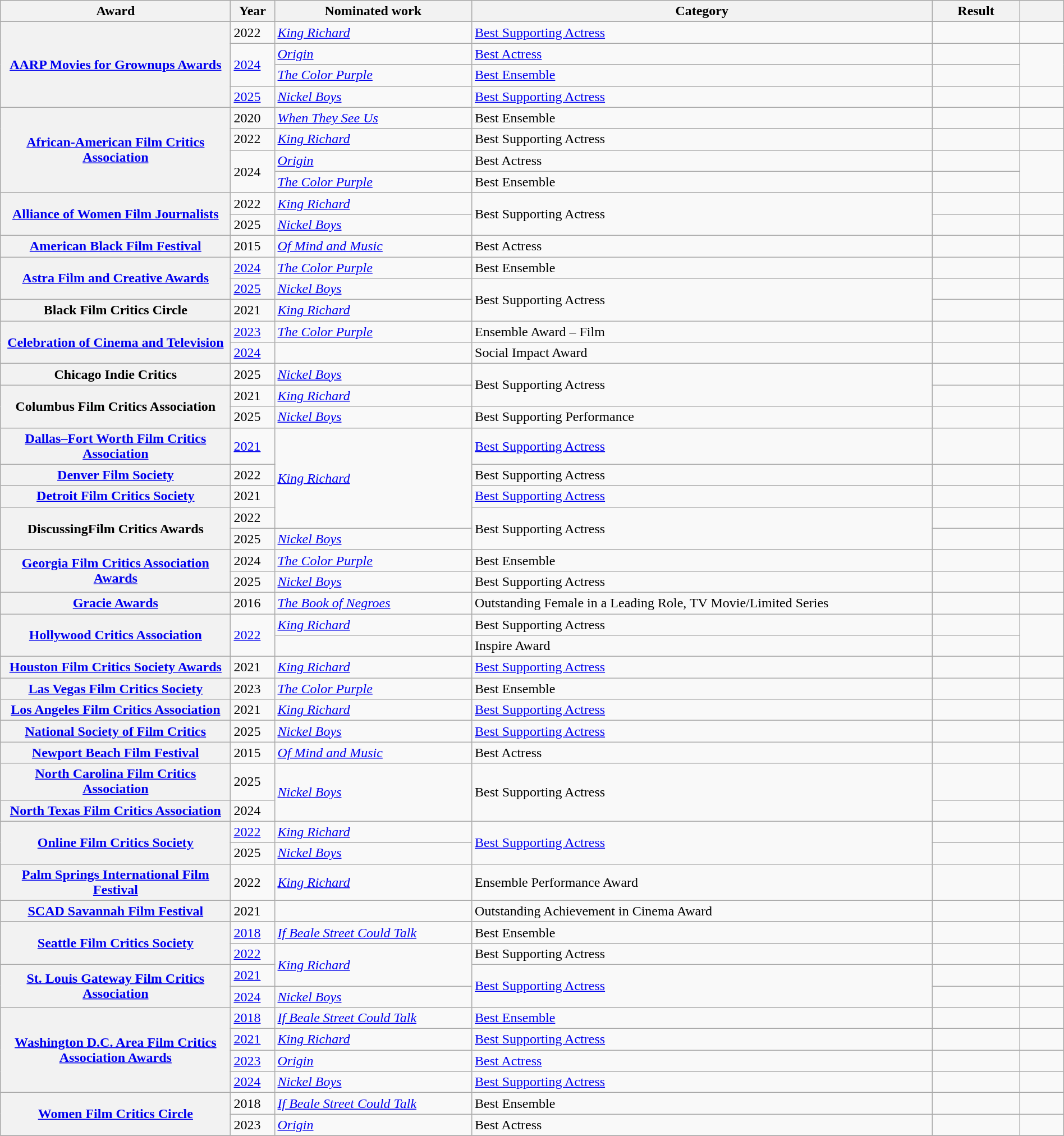<table class="wikitable sortable plainrowheaders" style="width:100%;">
<tr>
<th scope="col" style="width:21%;">Award</th>
<th scope="col" style="width:4%;">Year</th>
<th scope="col" style="width:18%;">Nominated work</th>
<th scope="col" style="width:42%;">Category</th>
<th scope="col" style="width:8%;">Result</th>
<th scope="col" style="width:4%;" class="unsortable"></th>
</tr>
<tr>
<th scope="row" rowspan=4><a href='#'>AARP Movies for Grownups Awards</a></th>
<td>2022</td>
<td><em><a href='#'>King Richard</a></em></td>
<td><a href='#'>Best Supporting Actress</a></td>
<td></td>
<td></td>
</tr>
<tr>
<td rowspan=2><a href='#'>2024</a></td>
<td><em><a href='#'>Origin</a></em></td>
<td><a href='#'>Best Actress</a></td>
<td></td>
<td rowspan=2></td>
</tr>
<tr>
<td><em><a href='#'>The Color Purple</a></em></td>
<td><a href='#'>Best Ensemble</a></td>
<td></td>
</tr>
<tr>
<td><a href='#'>2025</a></td>
<td><em><a href='#'>Nickel Boys</a></em></td>
<td><a href='#'>Best Supporting Actress</a></td>
<td></td>
<td></td>
</tr>
<tr>
<th scope="row" rowspan=4><a href='#'>African-American Film Critics Association</a></th>
<td>2020</td>
<td><em><a href='#'>When They See Us</a></em></td>
<td>Best Ensemble</td>
<td></td>
<td></td>
</tr>
<tr>
<td>2022</td>
<td><em><a href='#'>King Richard</a></em></td>
<td>Best Supporting Actress</td>
<td></td>
<td></td>
</tr>
<tr>
<td rowspan="2">2024</td>
<td><em><a href='#'>Origin</a></em></td>
<td>Best Actress</td>
<td></td>
<td rowspan="2"></td>
</tr>
<tr>
<td><em><a href='#'>The Color Purple</a></em></td>
<td>Best Ensemble</td>
<td></td>
</tr>
<tr>
<th rowspan="2" scope="row"><a href='#'>Alliance of Women Film Journalists</a></th>
<td>2022</td>
<td><em><a href='#'>King Richard</a></em></td>
<td rowspan="2">Best Supporting Actress</td>
<td></td>
<td></td>
</tr>
<tr>
<td>2025</td>
<td><em><a href='#'>Nickel Boys</a></em></td>
<td></td>
<td></td>
</tr>
<tr>
<th scope="row"><a href='#'>American Black Film Festival</a></th>
<td>2015</td>
<td><em><a href='#'>Of Mind and Music</a></em></td>
<td>Best Actress</td>
<td></td>
<td></td>
</tr>
<tr>
<th scope="row" rowspan="2"><a href='#'>Astra Film and Creative Awards</a></th>
<td><a href='#'>2024</a></td>
<td><em><a href='#'>The Color Purple</a></em></td>
<td>Best Ensemble</td>
<td></td>
<td></td>
</tr>
<tr>
<td><a href='#'>2025</a></td>
<td><em><a href='#'>Nickel Boys</a></em></td>
<td rowspan="2">Best Supporting Actress</td>
<td></td>
<td></td>
</tr>
<tr>
<th scope="row">Black Film Critics Circle</th>
<td>2021</td>
<td><em><a href='#'>King Richard</a></em></td>
<td></td>
<td></td>
</tr>
<tr>
<th scope="row" rowspan="2"><a href='#'>Celebration of Cinema and Television</a></th>
<td><a href='#'>2023</a></td>
<td><em><a href='#'>The Color Purple</a></em></td>
<td>Ensemble Award – Film</td>
<td></td>
<td align="center"></td>
</tr>
<tr>
<td><a href='#'>2024</a></td>
<td></td>
<td>Social Impact Award</td>
<td></td>
<td rowspan="1" style="text-align:center;"></td>
</tr>
<tr>
<th scope="row">Chicago Indie Critics</th>
<td>2025</td>
<td><em><a href='#'>Nickel Boys</a></em></td>
<td rowspan="2">Best Supporting Actress</td>
<td></td>
<td></td>
</tr>
<tr>
<th scope="row" rowspan="2">Columbus Film Critics Association</th>
<td>2021</td>
<td><em><a href='#'>King Richard</a></em></td>
<td></td>
<td></td>
</tr>
<tr>
<td>2025</td>
<td><em><a href='#'>Nickel Boys</a></em></td>
<td>Best Supporting Performance</td>
<td></td>
<td></td>
</tr>
<tr>
<th scope="row"><a href='#'>Dallas–Fort Worth Film Critics Association</a></th>
<td><a href='#'>2021</a></td>
<td rowspan="4"><em><a href='#'>King Richard</a></em></td>
<td><a href='#'>Best Supporting Actress</a></td>
<td></td>
<td></td>
</tr>
<tr>
<th scope="row"><a href='#'>Denver Film Society</a></th>
<td>2022</td>
<td>Best Supporting Actress</td>
<td></td>
<td></td>
</tr>
<tr>
<th scope="row"><a href='#'>Detroit Film Critics Society</a></th>
<td>2021</td>
<td><a href='#'>Best Supporting Actress</a></td>
<td></td>
<td></td>
</tr>
<tr>
<th scope="row" rowspan="2">DiscussingFilm Critics Awards</th>
<td>2022</td>
<td rowspan="2">Best Supporting Actress</td>
<td></td>
<td></td>
</tr>
<tr>
<td>2025</td>
<td><em><a href='#'>Nickel Boys</a></em></td>
<td></td>
<td></td>
</tr>
<tr>
<th scope="row" rowspan="2"><a href='#'>Georgia Film Critics Association Awards</a></th>
<td>2024</td>
<td><em><a href='#'>The Color Purple</a></em></td>
<td>Best Ensemble</td>
<td></td>
<td><br></td>
</tr>
<tr>
<td>2025</td>
<td><em><a href='#'>Nickel Boys</a></em></td>
<td>Best Supporting Actress</td>
<td></td>
<td></td>
</tr>
<tr>
<th scope="row"><a href='#'>Gracie Awards</a></th>
<td>2016</td>
<td><em><a href='#'>The Book of Negroes</a></em></td>
<td>Outstanding Female in a Leading Role, TV Movie/Limited Series</td>
<td></td>
<td></td>
</tr>
<tr>
<th rowspan=2 scope="row"><a href='#'>Hollywood Critics Association</a></th>
<td rowspan=2><a href='#'>2022</a></td>
<td><em><a href='#'>King Richard</a></em></td>
<td>Best Supporting Actress</td>
<td></td>
<td rowspan=2></td>
</tr>
<tr>
<td></td>
<td>Inspire Award</td>
<td></td>
</tr>
<tr>
<th scope="row"><a href='#'>Houston Film Critics Society Awards</a></th>
<td>2021</td>
<td><em><a href='#'>King Richard</a></em></td>
<td><a href='#'>Best Supporting Actress</a></td>
<td></td>
<td></td>
</tr>
<tr>
<th scope="row"><a href='#'>Las Vegas Film Critics Society</a></th>
<td>2023</td>
<td><em><a href='#'>The Color Purple</a></em></td>
<td>Best Ensemble</td>
<td></td>
<td align="center"></td>
</tr>
<tr>
<th scope="row"><a href='#'>Los Angeles Film Critics Association</a></th>
<td>2021</td>
<td><em><a href='#'>King Richard</a></em></td>
<td><a href='#'>Best Supporting Actress</a></td>
<td></td>
<td></td>
</tr>
<tr>
<th scope="row"><a href='#'>National Society of Film Critics</a></th>
<td>2025</td>
<td><em><a href='#'>Nickel Boys</a></em></td>
<td><a href='#'>Best Supporting Actress</a></td>
<td></td>
<td></td>
</tr>
<tr>
<th scope="row"><a href='#'>Newport Beach Film Festival</a></th>
<td>2015</td>
<td><em><a href='#'>Of Mind and Music</a></em></td>
<td>Best Actress</td>
<td></td>
<td></td>
</tr>
<tr>
<th scope="row"><a href='#'>North Carolina Film Critics Association</a></th>
<td>2025</td>
<td rowspan="2"><em><a href='#'>Nickel Boys</a></em></td>
<td rowspan="2">Best Supporting Actress</td>
<td></td>
<td></td>
</tr>
<tr>
<th scope="row"><a href='#'>North Texas Film Critics Association</a></th>
<td>2024</td>
<td></td>
<td></td>
</tr>
<tr>
<th rowspan="2" scope="row"><a href='#'>Online Film Critics Society</a></th>
<td><a href='#'>2022</a></td>
<td><em><a href='#'>King Richard</a></em></td>
<td rowspan="2"><a href='#'>Best Supporting Actress</a></td>
<td></td>
<td></td>
</tr>
<tr>
<td>2025</td>
<td><em><a href='#'>Nickel Boys</a></em></td>
<td></td>
<td></td>
</tr>
<tr>
<th scope="row"><a href='#'>Palm Springs International Film Festival</a></th>
<td>2022</td>
<td><em><a href='#'>King Richard</a></em></td>
<td>Ensemble Performance Award</td>
<td></td>
<td></td>
</tr>
<tr>
<th scope="row"><a href='#'>SCAD Savannah Film Festival</a></th>
<td>2021</td>
<td></td>
<td>Outstanding Achievement in Cinema Award</td>
<td></td>
<td></td>
</tr>
<tr>
<th rowspan="2" scope="row"><a href='#'>Seattle Film Critics Society</a></th>
<td><a href='#'>2018</a></td>
<td><em><a href='#'>If Beale Street Could Talk</a></em></td>
<td>Best Ensemble</td>
<td></td>
<td></td>
</tr>
<tr>
<td><a href='#'>2022</a></td>
<td rowspan="2"><em><a href='#'>King Richard</a></em></td>
<td>Best Supporting Actress</td>
<td></td>
<td></td>
</tr>
<tr>
<th rowspan="2" scope="row"><a href='#'>St. Louis Gateway Film Critics Association</a></th>
<td><a href='#'>2021</a></td>
<td rowspan="2"><a href='#'>Best Supporting Actress</a></td>
<td></td>
<td></td>
</tr>
<tr>
<td><a href='#'>2024</a></td>
<td><em><a href='#'>Nickel Boys</a></em></td>
<td></td>
<td></td>
</tr>
<tr>
<th rowspan="4" scope="row"><a href='#'>Washington D.C. Area Film Critics Association Awards</a></th>
<td><a href='#'>2018</a></td>
<td><em><a href='#'>If Beale Street Could Talk</a></em></td>
<td><a href='#'>Best Ensemble</a></td>
<td></td>
<td></td>
</tr>
<tr>
<td><a href='#'>2021</a></td>
<td><em><a href='#'>King Richard</a></em></td>
<td><a href='#'>Best Supporting Actress</a></td>
<td></td>
<td></td>
</tr>
<tr>
<td><a href='#'>2023</a></td>
<td><em><a href='#'>Origin</a></em></td>
<td><a href='#'>Best Actress</a></td>
<td></td>
<td></td>
</tr>
<tr>
<td><a href='#'>2024</a></td>
<td><em><a href='#'>Nickel Boys</a></em></td>
<td><a href='#'>Best Supporting Actress</a></td>
<td></td>
<td></td>
</tr>
<tr>
<th rowspan="2" scope="row"><a href='#'>Women Film Critics Circle</a></th>
<td>2018</td>
<td><em><a href='#'>If Beale Street Could Talk</a></em></td>
<td>Best Ensemble</td>
<td></td>
<td></td>
</tr>
<tr>
<td>2023</td>
<td><em><a href='#'>Origin</a></em></td>
<td>Best Actress</td>
<td></td>
<td></td>
</tr>
<tr>
</tr>
</table>
